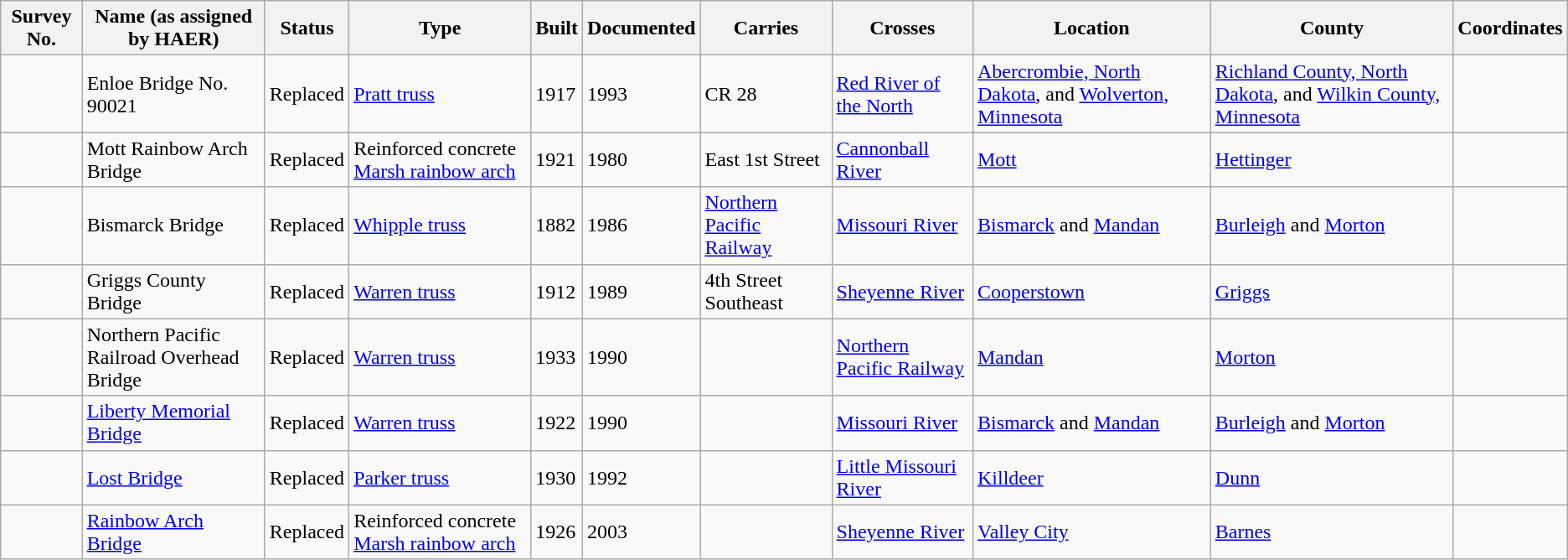<table class="wikitable sortable">
<tr>
<th>Survey No.</th>
<th>Name (as assigned by HAER)</th>
<th>Status</th>
<th>Type</th>
<th>Built</th>
<th>Documented</th>
<th>Carries</th>
<th>Crosses</th>
<th>Location</th>
<th>County</th>
<th>Coordinates</th>
</tr>
<tr>
<td></td>
<td>Enloe Bridge No. 90021</td>
<td>Replaced</td>
<td><a href='#'>Pratt truss</a></td>
<td>1917</td>
<td>1993</td>
<td>CR 28</td>
<td><a href='#'>Red River of the North</a></td>
<td><a href='#'>Abercrombie, North Dakota</a>, and <a href='#'>Wolverton, Minnesota</a></td>
<td><a href='#'>Richland County, North Dakota</a>, and <a href='#'>Wilkin County, Minnesota</a></td>
<td></td>
</tr>
<tr>
<td></td>
<td>Mott Rainbow Arch Bridge</td>
<td>Replaced</td>
<td>Reinforced concrete <a href='#'>Marsh rainbow arch</a></td>
<td>1921</td>
<td>1980</td>
<td>East 1st Street</td>
<td><a href='#'>Cannonball River</a></td>
<td><a href='#'>Mott</a></td>
<td><a href='#'>Hettinger</a></td>
<td></td>
</tr>
<tr>
<td></td>
<td>Bismarck Bridge</td>
<td>Replaced</td>
<td><a href='#'>Whipple truss</a></td>
<td>1882</td>
<td>1986</td>
<td><a href='#'>Northern Pacific Railway</a></td>
<td><a href='#'>Missouri River</a></td>
<td><a href='#'>Bismarck</a> and <a href='#'>Mandan</a></td>
<td><a href='#'>Burleigh</a> and <a href='#'>Morton</a></td>
<td></td>
</tr>
<tr>
<td></td>
<td>Griggs County Bridge</td>
<td>Replaced</td>
<td><a href='#'>Warren truss</a></td>
<td>1912</td>
<td>1989</td>
<td>4th Street Southeast</td>
<td><a href='#'>Sheyenne River</a></td>
<td><a href='#'>Cooperstown</a></td>
<td><a href='#'>Griggs</a></td>
<td></td>
</tr>
<tr>
<td></td>
<td>Northern Pacific Railroad Overhead Bridge</td>
<td>Replaced</td>
<td><a href='#'>Warren truss</a></td>
<td>1933</td>
<td>1990</td>
<td></td>
<td><a href='#'>Northern Pacific Railway</a></td>
<td><a href='#'>Mandan</a></td>
<td><a href='#'>Morton</a></td>
<td></td>
</tr>
<tr>
<td></td>
<td><a href='#'>Liberty Memorial Bridge</a></td>
<td>Replaced</td>
<td><a href='#'>Warren truss</a></td>
<td>1922</td>
<td>1990</td>
<td></td>
<td><a href='#'>Missouri River</a></td>
<td><a href='#'>Bismarck</a> and <a href='#'>Mandan</a></td>
<td><a href='#'>Burleigh</a> and <a href='#'>Morton</a></td>
<td></td>
</tr>
<tr>
<td></td>
<td><a href='#'>Lost Bridge</a></td>
<td>Replaced</td>
<td><a href='#'>Parker truss</a></td>
<td>1930</td>
<td>1992</td>
<td></td>
<td><a href='#'>Little Missouri River</a></td>
<td><a href='#'>Killdeer</a></td>
<td><a href='#'>Dunn</a></td>
<td></td>
</tr>
<tr>
<td></td>
<td><a href='#'>Rainbow Arch Bridge</a></td>
<td>Replaced</td>
<td>Reinforced concrete <a href='#'>Marsh rainbow arch</a></td>
<td>1926</td>
<td>2003</td>
<td></td>
<td><a href='#'>Sheyenne River</a></td>
<td><a href='#'>Valley City</a></td>
<td><a href='#'>Barnes</a></td>
<td></td>
</tr>
</table>
